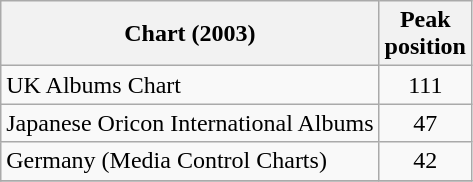<table class="wikitable">
<tr>
<th>Chart (2003)</th>
<th>Peak<br>position</th>
</tr>
<tr>
<td>UK Albums Chart</td>
<td align="center">111</td>
</tr>
<tr>
<td>Japanese Oricon International Albums</td>
<td align="center">47</td>
</tr>
<tr>
<td>Germany (Media Control Charts)</td>
<td align="center">42</td>
</tr>
<tr>
</tr>
</table>
